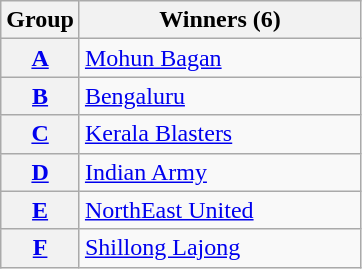<table class="wikitable">
<tr>
<th>Group</th>
<th width="180">Winners (6)</th>
</tr>
<tr>
<th><a href='#'>A</a></th>
<td><a href='#'>Mohun Bagan</a></td>
</tr>
<tr>
<th><a href='#'>B</a></th>
<td><a href='#'>Bengaluru</a></td>
</tr>
<tr>
<th><a href='#'>C</a></th>
<td><a href='#'>Kerala Blasters</a></td>
</tr>
<tr>
<th><a href='#'>D</a></th>
<td><a href='#'>Indian Army</a></td>
</tr>
<tr>
<th><a href='#'>E</a></th>
<td><a href='#'>NorthEast United</a></td>
</tr>
<tr>
<th><a href='#'>F</a></th>
<td><a href='#'>Shillong Lajong</a></td>
</tr>
</table>
